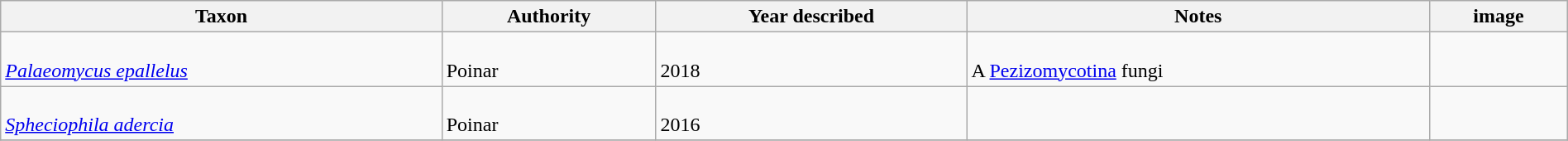<table class="wikitable sortable" align="center" width="100%">
<tr>
<th>Taxon</th>
<th>Authority</th>
<th>Year described</th>
<th>Notes</th>
<th>image</th>
</tr>
<tr>
<td><br><em><a href='#'>Palaeomycus epallelus</a></em></td>
<td><br>Poinar</td>
<td><br>2018</td>
<td><br>A <a href='#'>Pezizomycotina</a> fungi</td>
<td></td>
</tr>
<tr>
<td><br><em><a href='#'>Spheciophila adercia</a></em></td>
<td><br>Poinar</td>
<td><br>2016</td>
<td></td>
<td><br></td>
</tr>
<tr>
</tr>
</table>
